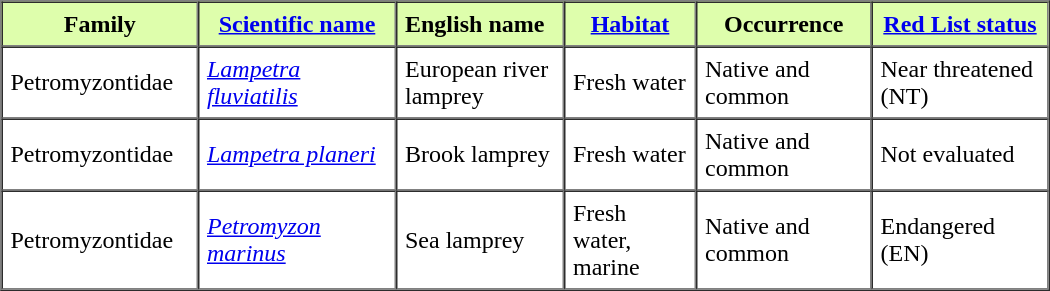<table style="width:700px" border=1 cellspacing=0 cellpadding=5>
<tr bgcolor="#defeac">
<th width=119>Family</th>
<th width=120><a href='#'>Scientific name</a></th>
<td width=100><strong>English name</strong></td>
<th><a href='#'>Habitat</a></th>
<th width=105>Occurrence</th>
<th width=106 nowrap="nowrap"><a href='#'>Red List status</a></th>
</tr>
<tr>
<td>Petromyzontidae</td>
<td><em><a href='#'>Lampetra fluviatilis</a></em></td>
<td>European river lamprey</td>
<td>Fresh water</td>
<td>Native and common</td>
<td>Near threatened (NT)</td>
</tr>
<tr>
<td>Petromyzontidae</td>
<td><em><a href='#'>Lampetra planeri</a></em></td>
<td>Brook lamprey</td>
<td>Fresh water</td>
<td>Native and common</td>
<td>Not evaluated</td>
</tr>
<tr>
<td>Petromyzontidae</td>
<td><em><a href='#'>Petromyzon marinus</a></em></td>
<td>Sea lamprey</td>
<td>Fresh water, marine</td>
<td>Native and common</td>
<td>Endangered (EN)</td>
</tr>
</table>
